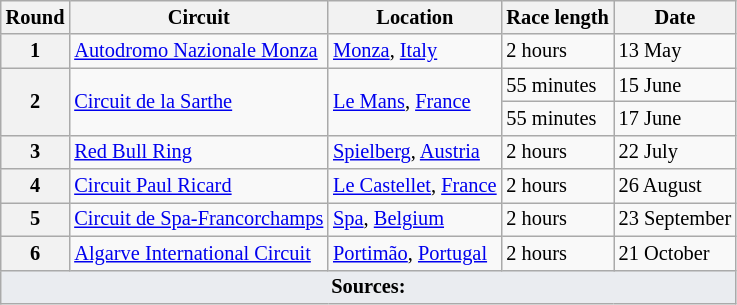<table class="wikitable" style="font-size: 85%;">
<tr>
<th>Round</th>
<th>Circuit</th>
<th>Location</th>
<th>Race length</th>
<th>Date</th>
</tr>
<tr>
<th>1</th>
<td> <a href='#'>Autodromo Nazionale Monza</a></td>
<td><a href='#'>Monza</a>, <a href='#'>Italy</a></td>
<td>2 hours</td>
<td>13 May</td>
</tr>
<tr>
<th rowspan="2">2</th>
<td rowspan="2"> <a href='#'>Circuit de la Sarthe</a></td>
<td rowspan="2"><a href='#'>Le Mans</a>, <a href='#'>France</a></td>
<td>55 minutes</td>
<td>15 June</td>
</tr>
<tr>
<td>55 minutes</td>
<td>17 June</td>
</tr>
<tr>
<th>3</th>
<td> <a href='#'>Red Bull Ring</a></td>
<td><a href='#'>Spielberg</a>, <a href='#'>Austria</a></td>
<td>2 hours</td>
<td>22 July</td>
</tr>
<tr>
<th>4</th>
<td> <a href='#'>Circuit Paul Ricard</a></td>
<td><a href='#'>Le Castellet</a>, <a href='#'>France</a></td>
<td>2 hours</td>
<td>26 August</td>
</tr>
<tr>
<th>5</th>
<td> <a href='#'>Circuit de Spa-Francorchamps</a></td>
<td><a href='#'>Spa</a>, <a href='#'>Belgium</a></td>
<td>2 hours</td>
<td>23 September</td>
</tr>
<tr>
<th>6</th>
<td> <a href='#'>Algarve International Circuit</a></td>
<td><a href='#'>Portimão</a>, <a href='#'>Portugal</a></td>
<td>2 hours</td>
<td>21 October</td>
</tr>
<tr class="sortbottom">
<td colspan="6" style="background-color:#EAECF0;text-align:center"><strong>Sources:</strong></td>
</tr>
</table>
